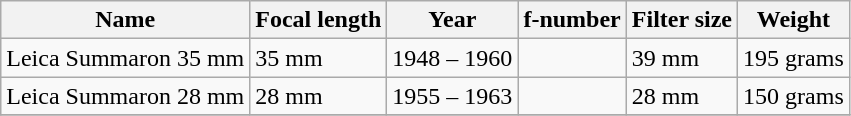<table class="wikitable">
<tr>
<th>Name</th>
<th>Focal length</th>
<th>Year</th>
<th>f-number</th>
<th>Filter size</th>
<th>Weight</th>
</tr>
<tr>
<td>Leica Summaron 35 mm </td>
<td>35 mm</td>
<td>1948 – 1960</td>
<td></td>
<td>39 mm</td>
<td>195 grams</td>
</tr>
<tr>
<td>Leica Summaron 28 mm </td>
<td>28 mm</td>
<td>1955 – 1963</td>
<td></td>
<td>28 mm</td>
<td>150 grams</td>
</tr>
<tr>
</tr>
</table>
